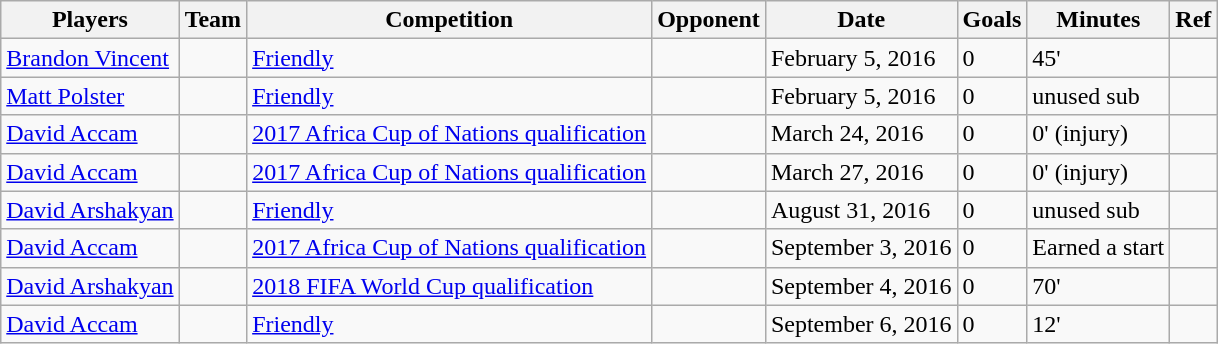<table class="wikitable sortable" style="text-align: left;">
<tr>
<th>Players</th>
<th>Team</th>
<th>Competition</th>
<th>Opponent</th>
<th>Date</th>
<th>Goals</th>
<th>Minutes</th>
<th>Ref</th>
</tr>
<tr>
<td><a href='#'>Brandon Vincent</a></td>
<td></td>
<td><a href='#'>Friendly</a></td>
<td></td>
<td>February 5, 2016</td>
<td>0</td>
<td>45'</td>
<td></td>
</tr>
<tr>
<td><a href='#'>Matt Polster</a></td>
<td></td>
<td><a href='#'>Friendly</a></td>
<td></td>
<td>February 5, 2016</td>
<td>0</td>
<td>unused sub</td>
<td></td>
</tr>
<tr>
<td><a href='#'>David Accam</a></td>
<td></td>
<td><a href='#'>2017 Africa Cup of Nations qualification</a></td>
<td></td>
<td>March 24, 2016</td>
<td>0</td>
<td>0' (injury)</td>
<td></td>
</tr>
<tr>
<td><a href='#'>David Accam</a></td>
<td></td>
<td><a href='#'>2017 Africa Cup of Nations qualification</a></td>
<td></td>
<td>March 27, 2016</td>
<td>0</td>
<td>0' (injury)</td>
<td></td>
</tr>
<tr>
<td><a href='#'>David Arshakyan</a></td>
<td></td>
<td><a href='#'>Friendly</a></td>
<td></td>
<td>August 31, 2016</td>
<td>0</td>
<td>unused sub</td>
<td></td>
</tr>
<tr>
<td><a href='#'>David Accam</a></td>
<td></td>
<td><a href='#'>2017 Africa Cup of Nations qualification</a></td>
<td></td>
<td>September 3, 2016</td>
<td>0</td>
<td>Earned a start</td>
<td></td>
</tr>
<tr>
<td><a href='#'>David Arshakyan</a></td>
<td></td>
<td><a href='#'>2018 FIFA World Cup qualification</a></td>
<td></td>
<td>September 4, 2016</td>
<td>0</td>
<td>70'</td>
<td></td>
</tr>
<tr>
<td><a href='#'>David Accam</a></td>
<td></td>
<td><a href='#'>Friendly</a></td>
<td></td>
<td>September 6, 2016</td>
<td>0</td>
<td>12'</td>
<td></td>
</tr>
</table>
